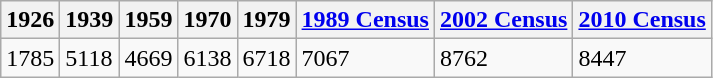<table class="wikitable">
<tr>
<th>1926</th>
<th>1939</th>
<th>1959</th>
<th>1970</th>
<th>1979</th>
<th><a href='#'>1989 Census</a></th>
<th><a href='#'>2002 Census</a></th>
<th><a href='#'>2010 Census</a></th>
</tr>
<tr>
<td>1785</td>
<td>5118</td>
<td>4669</td>
<td>6138</td>
<td>6718</td>
<td>7067</td>
<td>8762</td>
<td>8447</td>
</tr>
</table>
